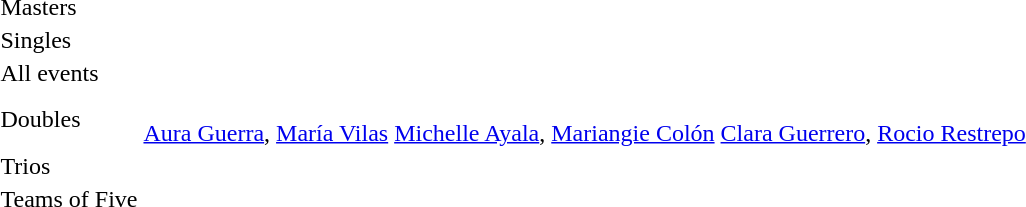<table>
<tr>
<td>Masters</td>
<td></td>
<td></td>
<td><br></td>
</tr>
<tr>
<td>Singles</td>
<td></td>
<td></td>
<td></td>
</tr>
<tr>
<td>All events</td>
<td></td>
<td></td>
<td></td>
</tr>
<tr>
<td>Doubles</td>
<td><br> <a href='#'>Aura Guerra</a>, <a href='#'>María Vilas</a></td>
<td><br> <a href='#'>Michelle Ayala</a>, <a href='#'>Mariangie Colón</a></td>
<td><br> <a href='#'>Clara Guerrero</a>, <a href='#'>Rocio Restrepo</a></td>
</tr>
<tr>
<td>Trios</td>
<td></td>
<td></td>
<td></td>
</tr>
<tr>
<td>Teams of Five</td>
<td></td>
<td></td>
<td></td>
</tr>
<tr>
</tr>
</table>
